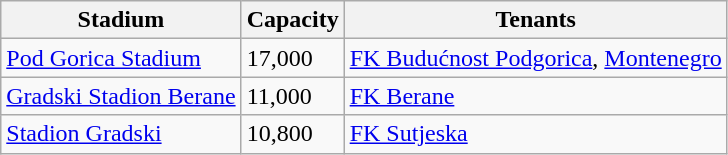<table class="wikitable sortable">
<tr>
<th>Stadium</th>
<th>Capacity</th>
<th>Tenants</th>
</tr>
<tr>
<td><a href='#'>Pod Gorica Stadium</a></td>
<td>17,000</td>
<td><a href='#'>FK Budućnost Podgorica</a>, <a href='#'>Montenegro</a></td>
</tr>
<tr>
<td><a href='#'>Gradski Stadion Berane</a></td>
<td>11,000</td>
<td><a href='#'>FK Berane</a></td>
</tr>
<tr>
<td><a href='#'>Stadion Gradski</a></td>
<td>10,800</td>
<td><a href='#'>FK Sutjeska</a></td>
</tr>
</table>
